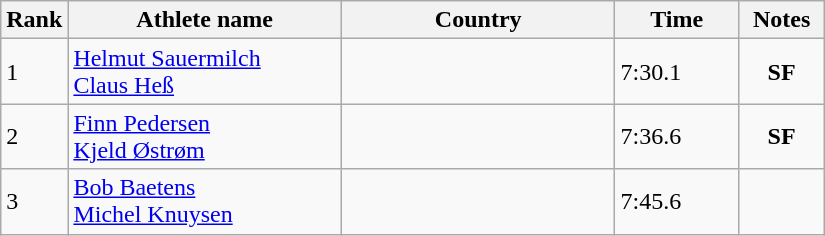<table class="wikitable">
<tr>
<th width=25>Rank</th>
<th width=175>Athlete name</th>
<th width=175>Country</th>
<th width=75>Time</th>
<th width=50>Notes</th>
</tr>
<tr>
<td>1</td>
<td><a href='#'>Helmut Sauermilch</a><br><a href='#'>Claus Heß</a></td>
<td></td>
<td>7:30.1</td>
<td align=center><strong>SF</strong></td>
</tr>
<tr>
<td>2</td>
<td><a href='#'>Finn Pedersen</a><br><a href='#'>Kjeld Østrøm</a></td>
<td></td>
<td>7:36.6</td>
<td align=center><strong>SF</strong></td>
</tr>
<tr>
<td>3</td>
<td><a href='#'>Bob Baetens</a><br><a href='#'>Michel Knuysen</a></td>
<td></td>
<td>7:45.6</td>
<td align=center></td>
</tr>
</table>
